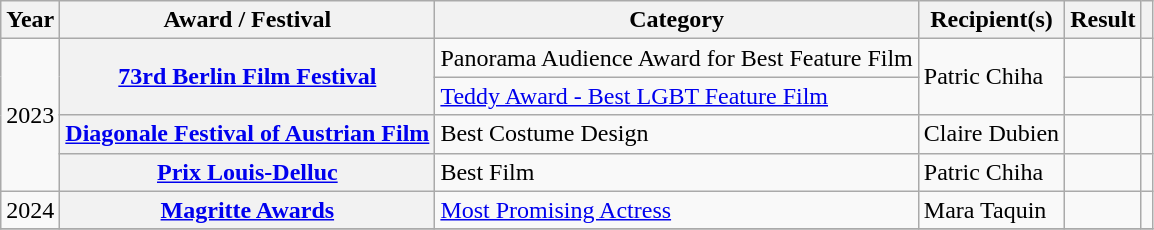<table class="wikitable">
<tr>
<th>Year</th>
<th>Award / Festival</th>
<th>Category</th>
<th>Recipient(s)</th>
<th>Result</th>
<th></th>
</tr>
<tr>
<td rowspan="4">2023</td>
<th scope="row" rowspan="2"><a href='#'>73rd Berlin Film Festival</a></th>
<td>Panorama Audience Award for Best Feature Film</td>
<td rowspan="2">Patric Chiha</td>
<td></td>
<td></td>
</tr>
<tr>
<td><a href='#'>Teddy Award - Best LGBT Feature Film</a></td>
<td></td>
<td></td>
</tr>
<tr>
<th scope="row"><a href='#'>Diagonale Festival of Austrian Film</a></th>
<td>Best Costume Design</td>
<td>Claire Dubien</td>
<td></td>
<td></td>
</tr>
<tr>
<th scope="row"><a href='#'>Prix Louis-Delluc</a></th>
<td>Best Film</td>
<td>Patric Chiha</td>
<td></td>
<td></td>
</tr>
<tr>
<td>2024</td>
<th scope="row"><a href='#'>Magritte Awards</a></th>
<td><a href='#'>Most Promising Actress</a></td>
<td>Mara Taquin</td>
<td></td>
<td></td>
</tr>
<tr>
</tr>
</table>
